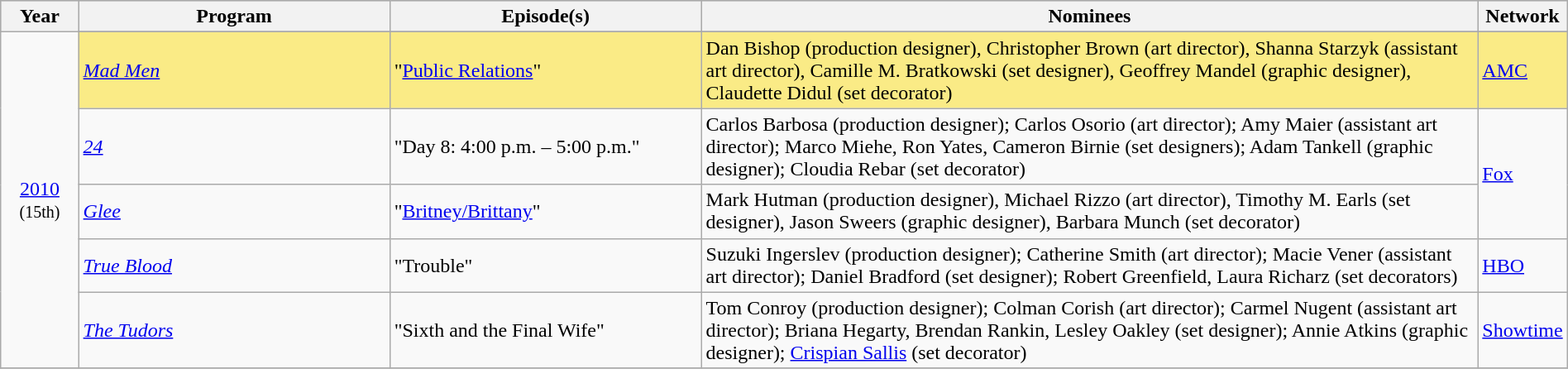<table class="wikitable" style="width:100%">
<tr bgcolor="#bebebe">
<th width="5%">Year</th>
<th width="20%">Program</th>
<th width="20%">Episode(s)</th>
<th width="50%">Nominees</th>
<th width="5%">Network</th>
</tr>
<tr>
<td rowspan=6 style="text-align:center"><a href='#'>2010</a><br><small>(15th)</small><br></td>
</tr>
<tr style="background:#FAEB86">
<td><em><a href='#'>Mad Men</a></em></td>
<td>"<a href='#'>Public Relations</a>"</td>
<td>Dan Bishop (production designer), Christopher Brown (art director), Shanna Starzyk (assistant art director), Camille M. Bratkowski (set designer), Geoffrey Mandel (graphic designer), Claudette Didul (set decorator)</td>
<td><a href='#'>AMC</a></td>
</tr>
<tr>
<td><em><a href='#'>24</a></em></td>
<td>"Day 8: 4:00 p.m. – 5:00 p.m."</td>
<td>Carlos Barbosa (production designer); Carlos Osorio (art director); Amy Maier (assistant art director); Marco Miehe, Ron Yates, Cameron Birnie (set designers); Adam Tankell (graphic designer); Cloudia Rebar (set decorator)</td>
<td rowspan="2"><a href='#'>Fox</a></td>
</tr>
<tr>
<td><em><a href='#'>Glee</a></em></td>
<td>"<a href='#'>Britney/Brittany</a>"</td>
<td>Mark Hutman (production designer), Michael Rizzo (art director), Timothy M. Earls (set designer), Jason Sweers (graphic designer), Barbara Munch (set decorator)</td>
</tr>
<tr>
<td><em><a href='#'>True Blood</a></em></td>
<td>"Trouble"</td>
<td>Suzuki Ingerslev (production designer); Catherine Smith (art director); Macie Vener (assistant art director); Daniel Bradford (set designer); Robert Greenfield, Laura Richarz (set decorators)</td>
<td><a href='#'>HBO</a></td>
</tr>
<tr>
<td><em><a href='#'>The Tudors</a></em></td>
<td>"Sixth and the Final Wife"</td>
<td>Tom Conroy (production designer); Colman Corish (art director); Carmel Nugent (assistant art director); Briana Hegarty, Brendan Rankin, Lesley Oakley (set designer); Annie Atkins (graphic designer); <a href='#'>Crispian Sallis</a> (set decorator)</td>
<td><a href='#'>Showtime</a></td>
</tr>
<tr>
</tr>
</table>
